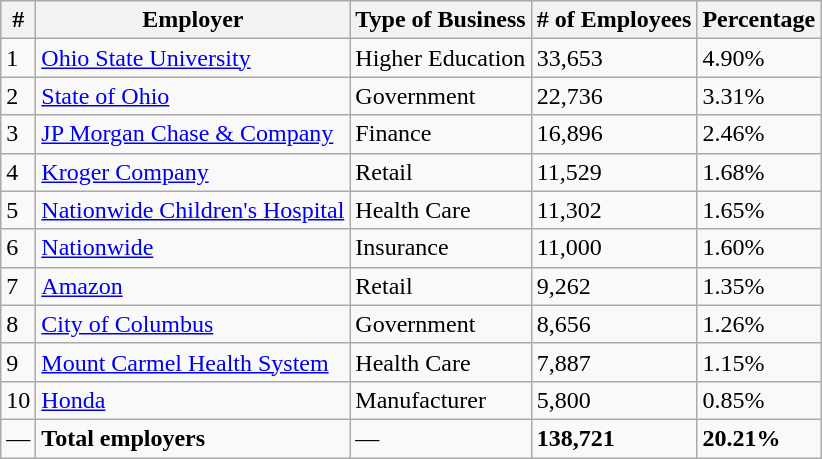<table class="wikitable">
<tr>
<th>#</th>
<th>Employer</th>
<th>Type of Business</th>
<th># of Employees</th>
<th>Percentage</th>
</tr>
<tr>
<td>1</td>
<td><a href='#'>Ohio State University</a> </td>
<td>Higher Education</td>
<td>33,653</td>
<td>4.90%</td>
</tr>
<tr>
<td>2</td>
<td><a href='#'>State of Ohio</a></td>
<td>Government</td>
<td>22,736</td>
<td>3.31%</td>
</tr>
<tr>
<td>3</td>
<td><a href='#'>JP Morgan Chase & Company</a></td>
<td>Finance</td>
<td>16,896</td>
<td>2.46%</td>
</tr>
<tr>
<td>4</td>
<td><a href='#'>Kroger Company</a></td>
<td>Retail</td>
<td>11,529</td>
<td>1.68%</td>
</tr>
<tr>
<td>5</td>
<td><a href='#'>Nationwide Children's Hospital</a></td>
<td>Health Care</td>
<td>11,302</td>
<td>1.65%</td>
</tr>
<tr>
<td>6</td>
<td><a href='#'>Nationwide</a></td>
<td>Insurance</td>
<td>11,000</td>
<td>1.60%</td>
</tr>
<tr>
<td>7</td>
<td><a href='#'>Amazon</a></td>
<td>Retail</td>
<td>9,262</td>
<td>1.35%</td>
</tr>
<tr>
<td>8</td>
<td><a href='#'>City of Columbus</a></td>
<td>Government</td>
<td>8,656</td>
<td>1.26%</td>
</tr>
<tr>
<td>9</td>
<td><a href='#'>Mount Carmel Health System</a></td>
<td>Health Care</td>
<td>7,887</td>
<td>1.15%</td>
</tr>
<tr>
<td>10</td>
<td><a href='#'>Honda</a></td>
<td>Manufacturer</td>
<td>5,800</td>
<td>0.85%</td>
</tr>
<tr>
<td>—</td>
<td><strong>Total employers</strong></td>
<td>—</td>
<td><strong>138,721</strong></td>
<td><strong>20.21%</strong></td>
</tr>
</table>
